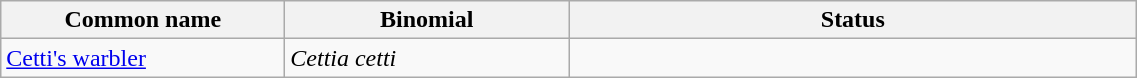<table width=60% class="wikitable">
<tr>
<th width=15%>Common name</th>
<th width=15%>Binomial</th>
<th width=30%>Status</th>
</tr>
<tr>
<td><a href='#'>Cetti's warbler</a></td>
<td><em>Cettia cetti</em></td>
<td></td>
</tr>
</table>
